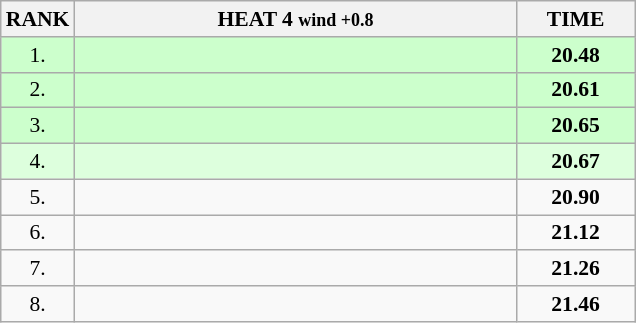<table class="wikitable" style="border-collapse: collapse; font-size: 90%;">
<tr>
<th>RANK</th>
<th style="width: 20em">HEAT 4 <small>wind +0.8</small></th>
<th style="width: 5em">TIME</th>
</tr>
<tr style="background:#ccffcc;">
<td align="center">1.</td>
<td></td>
<td align="center"><strong>20.48</strong></td>
</tr>
<tr style="background:#ccffcc;">
<td align="center">2.</td>
<td></td>
<td align="center"><strong>20.61</strong></td>
</tr>
<tr style="background:#ccffcc;">
<td align="center">3.</td>
<td></td>
<td align="center"><strong>20.65</strong></td>
</tr>
<tr style="background:#ddffdd;">
<td align="center">4.</td>
<td></td>
<td align="center"><strong>20.67</strong></td>
</tr>
<tr>
<td align="center">5.</td>
<td></td>
<td align="center"><strong>20.90</strong></td>
</tr>
<tr>
<td align="center">6.</td>
<td></td>
<td align="center"><strong>21.12</strong></td>
</tr>
<tr>
<td align="center">7.</td>
<td></td>
<td align="center"><strong>21.26</strong></td>
</tr>
<tr>
<td align="center">8.</td>
<td></td>
<td align="center"><strong>21.46</strong></td>
</tr>
</table>
